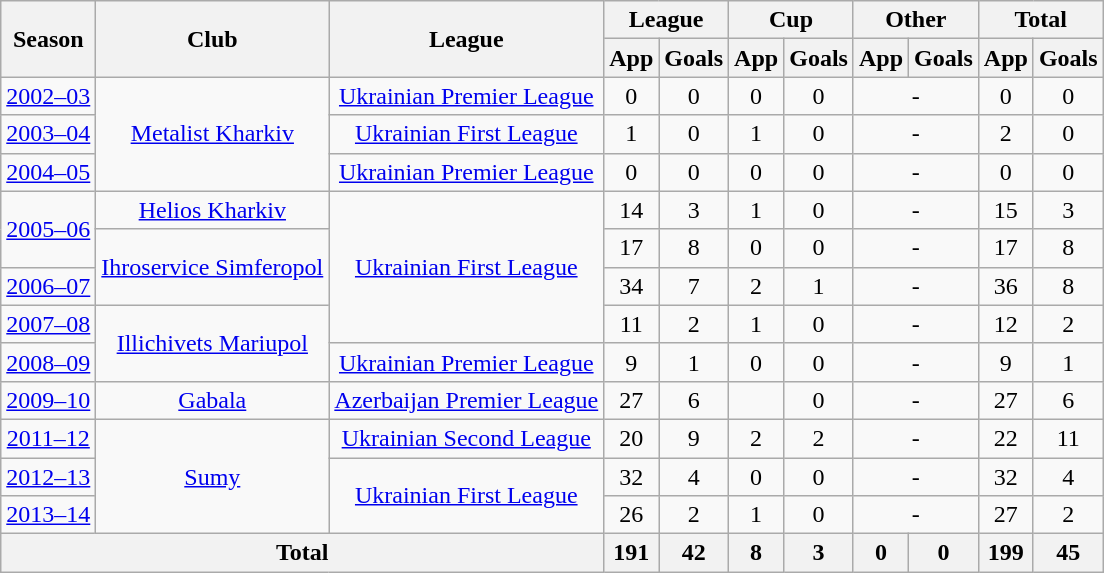<table class="wikitable">
<tr>
<th rowspan=2>Season</th>
<th ! rowspan=2>Club</th>
<th ! rowspan=2>League</th>
<th ! colspan=2>League</th>
<th ! colspan=2>Cup</th>
<th ! colspan=2>Other</th>
<th colspan=3>Total</th>
</tr>
<tr>
<th>App</th>
<th>Goals</th>
<th>App</th>
<th>Goals</th>
<th>App</th>
<th>Goals</th>
<th>App</th>
<th>Goals</th>
</tr>
<tr align=center>
<td><a href='#'>2002–03</a></td>
<td rowspan="3"><a href='#'>Metalist Kharkiv</a></td>
<td><a href='#'>Ukrainian Premier League</a></td>
<td>0</td>
<td>0</td>
<td>0</td>
<td>0</td>
<td colspan="2">-</td>
<td>0</td>
<td>0</td>
</tr>
<tr align=center>
<td><a href='#'>2003–04</a></td>
<td><a href='#'>Ukrainian First League</a></td>
<td>1</td>
<td>0</td>
<td>1</td>
<td>0</td>
<td colspan="2">-</td>
<td>2</td>
<td>0</td>
</tr>
<tr align=center>
<td><a href='#'>2004–05</a></td>
<td><a href='#'>Ukrainian Premier League</a></td>
<td>0</td>
<td>0</td>
<td>0</td>
<td>0</td>
<td colspan="2">-</td>
<td>0</td>
<td>0</td>
</tr>
<tr align=center>
<td rowspan="2"><a href='#'>2005–06</a></td>
<td><a href='#'>Helios Kharkiv</a></td>
<td rowspan="4"><a href='#'>Ukrainian First League</a></td>
<td>14</td>
<td>3</td>
<td>1</td>
<td>0</td>
<td colspan="2">-</td>
<td>15</td>
<td>3</td>
</tr>
<tr align=center>
<td rowspan="2"><a href='#'>Ihroservice Simferopol</a></td>
<td>17</td>
<td>8</td>
<td>0</td>
<td>0</td>
<td colspan="2">-</td>
<td>17</td>
<td>8</td>
</tr>
<tr align=center>
<td><a href='#'>2006–07</a></td>
<td>34</td>
<td>7</td>
<td>2</td>
<td>1</td>
<td colspan="2">-</td>
<td>36</td>
<td>8</td>
</tr>
<tr align=center>
<td><a href='#'>2007–08</a></td>
<td rowspan="2"><a href='#'>Illichivets Mariupol</a></td>
<td>11</td>
<td>2</td>
<td>1</td>
<td>0</td>
<td colspan="2">-</td>
<td>12</td>
<td>2</td>
</tr>
<tr align=center>
<td><a href='#'>2008–09</a></td>
<td><a href='#'>Ukrainian Premier League</a></td>
<td>9</td>
<td>1</td>
<td>0</td>
<td>0</td>
<td colspan="2">-</td>
<td>9</td>
<td>1</td>
</tr>
<tr align=center>
<td><a href='#'>2009–10</a></td>
<td><a href='#'>Gabala</a></td>
<td><a href='#'>Azerbaijan Premier League</a></td>
<td>27</td>
<td>6</td>
<td></td>
<td>0</td>
<td colspan="2">-</td>
<td>27</td>
<td>6</td>
</tr>
<tr align=center>
<td><a href='#'>2011–12</a></td>
<td rowspan="3"><a href='#'>Sumy</a></td>
<td><a href='#'>Ukrainian Second League</a></td>
<td>20</td>
<td>9</td>
<td>2</td>
<td>2</td>
<td colspan="2">-</td>
<td>22</td>
<td>11</td>
</tr>
<tr align=center>
<td><a href='#'>2012–13</a></td>
<td rowspan="2"><a href='#'>Ukrainian First League</a></td>
<td>32</td>
<td>4</td>
<td>0</td>
<td>0</td>
<td colspan="2">-</td>
<td>32</td>
<td>4</td>
</tr>
<tr align=center>
<td><a href='#'>2013–14</a></td>
<td>26</td>
<td>2</td>
<td>1</td>
<td>0</td>
<td colspan="2">-</td>
<td>27</td>
<td>2</td>
</tr>
<tr align=center>
<th colspan="3">Total</th>
<th>191</th>
<th>42</th>
<th>8</th>
<th>3</th>
<th>0</th>
<th>0</th>
<th>199</th>
<th>45</th>
</tr>
</table>
